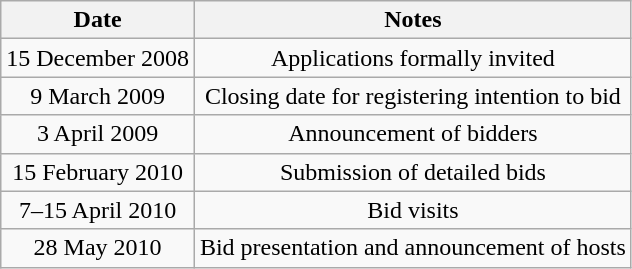<table class="wikitable" style="text-align: center;">
<tr>
<th>Date</th>
<th>Notes</th>
</tr>
<tr>
<td>15 December 2008</td>
<td>Applications formally invited</td>
</tr>
<tr>
<td>9 March 2009</td>
<td>Closing date for registering intention to bid</td>
</tr>
<tr>
<td>3 April 2009</td>
<td>Announcement of bidders</td>
</tr>
<tr>
<td>15 February 2010</td>
<td>Submission of detailed bids</td>
</tr>
<tr>
<td>7–15 April 2010</td>
<td>Bid visits</td>
</tr>
<tr>
<td>28 May 2010</td>
<td>Bid presentation and announcement of hosts</td>
</tr>
</table>
